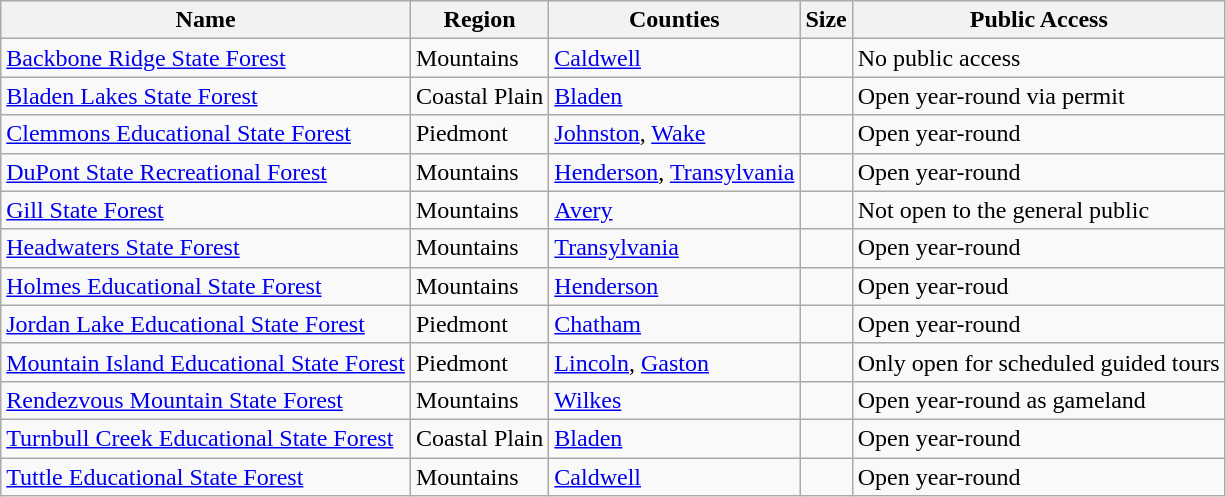<table class="wikitable sortable">
<tr>
<th align=left>Name</th>
<th align=left>Region</th>
<th align=left>Counties</th>
<th align=left>Size</th>
<th align=left>Public Access</th>
</tr>
<tr>
<td><a href='#'>Backbone Ridge State Forest</a></td>
<td>Mountains</td>
<td><a href='#'>Caldwell</a></td>
<td></td>
<td>No public access</td>
</tr>
<tr>
<td><a href='#'>Bladen Lakes State Forest</a></td>
<td>Coastal Plain</td>
<td><a href='#'>Bladen</a></td>
<td></td>
<td>Open year-round via permit</td>
</tr>
<tr>
<td><a href='#'>Clemmons Educational State Forest</a></td>
<td>Piedmont</td>
<td><a href='#'>Johnston</a>, <a href='#'>Wake</a></td>
<td></td>
<td>Open year-round</td>
</tr>
<tr>
<td><a href='#'>DuPont State Recreational Forest</a></td>
<td>Mountains</td>
<td><a href='#'>Henderson</a>, <a href='#'>Transylvania</a></td>
<td></td>
<td>Open year-round</td>
</tr>
<tr>
<td><a href='#'>Gill State Forest</a></td>
<td>Mountains</td>
<td><a href='#'>Avery</a></td>
<td></td>
<td>Not open to the general public</td>
</tr>
<tr>
<td><a href='#'>Headwaters State Forest</a></td>
<td>Mountains</td>
<td><a href='#'>Transylvania</a></td>
<td></td>
<td>Open year-round</td>
</tr>
<tr>
<td><a href='#'>Holmes Educational State Forest</a></td>
<td>Mountains</td>
<td><a href='#'>Henderson</a></td>
<td></td>
<td>Open year-roud</td>
</tr>
<tr>
<td><a href='#'>Jordan Lake Educational State Forest</a></td>
<td>Piedmont</td>
<td><a href='#'>Chatham</a></td>
<td></td>
<td>Open year-round</td>
</tr>
<tr>
<td><a href='#'>Mountain Island Educational State Forest</a></td>
<td>Piedmont</td>
<td><a href='#'>Lincoln</a>, <a href='#'>Gaston</a></td>
<td></td>
<td>Only open for scheduled guided tours</td>
</tr>
<tr>
<td><a href='#'>Rendezvous Mountain State Forest</a></td>
<td>Mountains</td>
<td><a href='#'>Wilkes</a></td>
<td></td>
<td>Open year-round as gameland</td>
</tr>
<tr>
<td><a href='#'>Turnbull Creek Educational State Forest</a></td>
<td>Coastal Plain</td>
<td><a href='#'>Bladen</a></td>
<td></td>
<td>Open year-round</td>
</tr>
<tr>
<td><a href='#'>Tuttle Educational State Forest</a></td>
<td>Mountains</td>
<td><a href='#'>Caldwell</a></td>
<td></td>
<td>Open year-round</td>
</tr>
</table>
